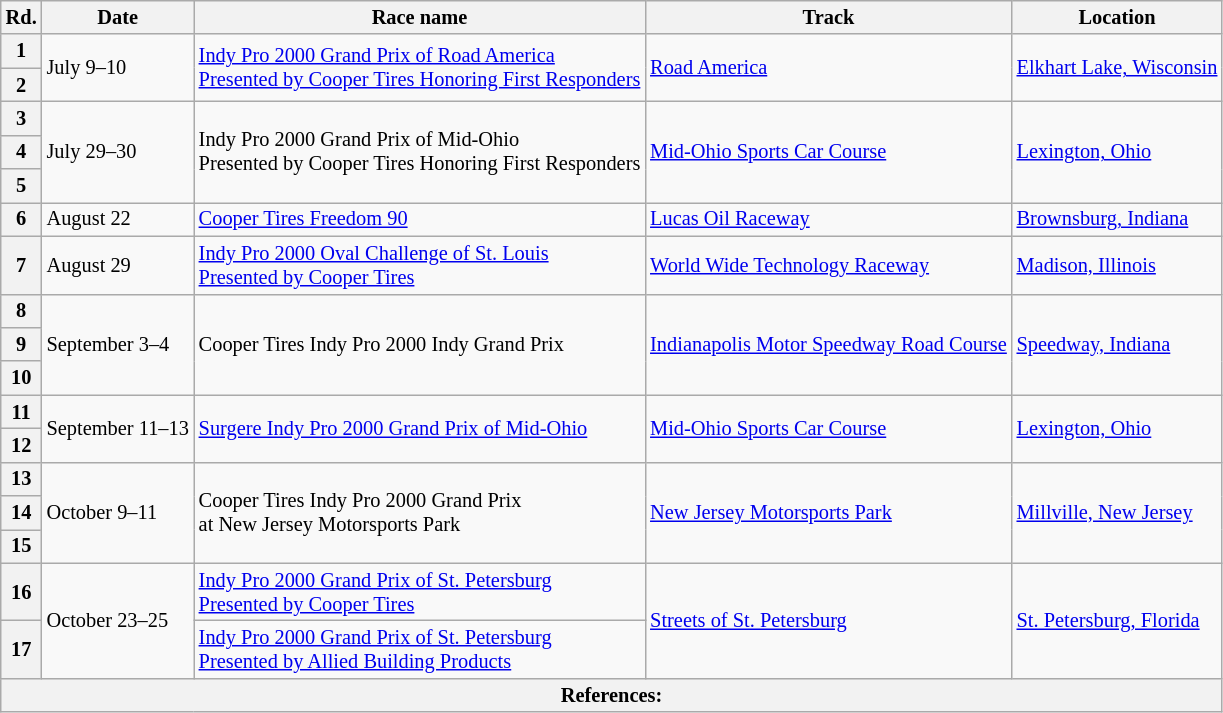<table class="wikitable" style="font-size: 85%">
<tr>
<th>Rd.</th>
<th>Date</th>
<th>Race name</th>
<th>Track</th>
<th>Location</th>
</tr>
<tr>
<th>1</th>
<td rowspan=2>July 9–10</td>
<td rowspan=2><a href='#'>Indy Pro 2000 Grand Prix of Road America<br>Presented by Cooper Tires Honoring First Responders</a></td>
<td rowspan=2> <a href='#'>Road America</a></td>
<td rowspan=2><a href='#'>Elkhart Lake, Wisconsin</a></td>
</tr>
<tr>
<th>2</th>
</tr>
<tr>
<th>3</th>
<td rowspan=3>July 29–30</td>
<td rowspan=3>Indy Pro 2000 Grand Prix of Mid-Ohio<br>Presented by Cooper Tires Honoring First Responders</td>
<td rowspan=3> <a href='#'>Mid-Ohio Sports Car Course</a></td>
<td rowspan=3><a href='#'>Lexington, Ohio</a></td>
</tr>
<tr>
<th>4</th>
</tr>
<tr>
<th>5</th>
</tr>
<tr>
<th>6</th>
<td>August 22</td>
<td><a href='#'>Cooper Tires Freedom 90</a></td>
<td> <a href='#'>Lucas Oil Raceway</a></td>
<td><a href='#'>Brownsburg, Indiana</a></td>
</tr>
<tr>
<th>7</th>
<td>August 29</td>
<td><a href='#'>Indy Pro 2000 Oval Challenge of St. Louis<br>Presented by Cooper Tires</a></td>
<td> <a href='#'>World Wide Technology Raceway</a></td>
<td><a href='#'>Madison, Illinois</a></td>
</tr>
<tr>
<th>8</th>
<td rowspan=3>September 3–4</td>
<td rowspan=3>Cooper Tires Indy Pro 2000 Indy Grand Prix</td>
<td rowspan=3> <a href='#'>Indianapolis Motor Speedway Road Course</a></td>
<td rowspan=3><a href='#'>Speedway, Indiana</a></td>
</tr>
<tr>
<th>9</th>
</tr>
<tr>
<th>10</th>
</tr>
<tr>
<th>11</th>
<td rowspan=2>September 11–13</td>
<td rowspan=2><a href='#'>Surgere Indy Pro 2000 Grand Prix of Mid-Ohio</a></td>
<td rowspan=2> <a href='#'>Mid-Ohio Sports Car Course</a></td>
<td rowspan=2><a href='#'>Lexington, Ohio</a></td>
</tr>
<tr>
<th>12</th>
</tr>
<tr>
<th>13</th>
<td rowspan=3>October 9–11</td>
<td rowspan=3>Cooper Tires Indy Pro 2000 Grand Prix<br>at New Jersey Motorsports Park</td>
<td rowspan=3> <a href='#'>New Jersey Motorsports Park</a></td>
<td rowspan=3><a href='#'>Millville, New Jersey</a></td>
</tr>
<tr>
<th>14</th>
</tr>
<tr>
<th>15</th>
</tr>
<tr>
<th>16</th>
<td rowspan=2>October 23–25</td>
<td><a href='#'>Indy Pro 2000 Grand Prix of St. Petersburg<br>Presented by Cooper Tires</a></td>
<td rowspan=2> <a href='#'>Streets of St. Petersburg</a></td>
<td rowspan=2><a href='#'>St. Petersburg, Florida</a></td>
</tr>
<tr>
<th>17</th>
<td><a href='#'>Indy Pro 2000 Grand Prix of St. Petersburg<br>Presented by Allied Building Products</a></td>
</tr>
<tr>
<th colspan=5>References:</th>
</tr>
</table>
